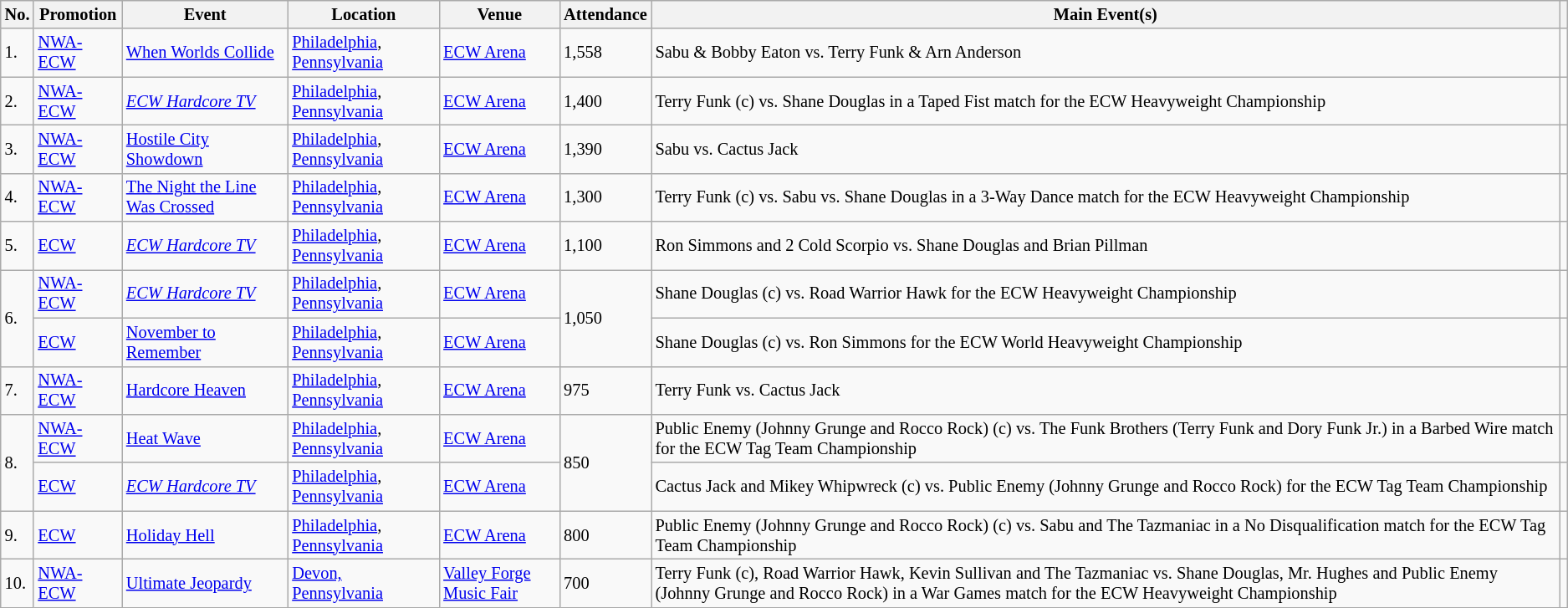<table class="wikitable sortable" style="font-size:85%;">
<tr>
<th>No.</th>
<th>Promotion</th>
<th>Event</th>
<th>Location</th>
<th>Venue</th>
<th>Attendance</th>
<th class=unsortable>Main Event(s)</th>
<th class=unsortable></th>
</tr>
<tr>
<td>1.</td>
<td><a href='#'>NWA-ECW</a></td>
<td><a href='#'>When Worlds Collide</a> <br> </td>
<td><a href='#'>Philadelphia</a>, <a href='#'>Pennsylvania</a></td>
<td><a href='#'>ECW Arena</a></td>
<td>1,558</td>
<td>Sabu & Bobby Eaton vs. Terry Funk & Arn Anderson</td>
<td></td>
</tr>
<tr>
<td>2.</td>
<td><a href='#'>NWA-ECW</a></td>
<td><em><a href='#'>ECW Hardcore TV</a></em> <br> </td>
<td><a href='#'>Philadelphia</a>, <a href='#'>Pennsylvania</a></td>
<td><a href='#'>ECW Arena</a></td>
<td>1,400</td>
<td>Terry Funk (c) vs. Shane Douglas in a Taped Fist match for the ECW Heavyweight Championship</td>
<td></td>
</tr>
<tr>
<td>3.</td>
<td><a href='#'>NWA-ECW</a></td>
<td><a href='#'>Hostile City Showdown</a> <br> </td>
<td><a href='#'>Philadelphia</a>, <a href='#'>Pennsylvania</a></td>
<td><a href='#'>ECW Arena</a></td>
<td>1,390</td>
<td>Sabu vs. Cactus Jack</td>
<td></td>
</tr>
<tr>
<td>4.</td>
<td><a href='#'>NWA-ECW</a></td>
<td><a href='#'>The Night the Line Was Crossed</a> <br> </td>
<td><a href='#'>Philadelphia</a>, <a href='#'>Pennsylvania</a></td>
<td><a href='#'>ECW Arena</a></td>
<td>1,300</td>
<td>Terry Funk (c) vs. Sabu vs. Shane Douglas in a 3-Way Dance match for the ECW Heavyweight Championship</td>
<td></td>
</tr>
<tr>
<td>5.</td>
<td><a href='#'>ECW</a></td>
<td><em><a href='#'>ECW Hardcore TV</a></em> <br> </td>
<td><a href='#'>Philadelphia</a>, <a href='#'>Pennsylvania</a></td>
<td><a href='#'>ECW Arena</a></td>
<td>1,100</td>
<td>Ron Simmons and 2 Cold Scorpio vs. Shane Douglas and Brian Pillman</td>
<td></td>
</tr>
<tr>
<td rowspan=2>6.</td>
<td><a href='#'>NWA-ECW</a></td>
<td><em><a href='#'>ECW Hardcore TV</a></em> <br> </td>
<td><a href='#'>Philadelphia</a>, <a href='#'>Pennsylvania</a></td>
<td><a href='#'>ECW Arena</a></td>
<td rowspan=2>1,050</td>
<td>Shane Douglas (c) vs. Road Warrior Hawk for the ECW Heavyweight Championship</td>
<td></td>
</tr>
<tr>
<td><a href='#'>ECW</a></td>
<td><a href='#'>November to Remember</a> <br> </td>
<td><a href='#'>Philadelphia</a>, <a href='#'>Pennsylvania</a></td>
<td><a href='#'>ECW Arena</a></td>
<td>Shane Douglas (c) vs. Ron Simmons for the ECW World Heavyweight Championship</td>
<td></td>
</tr>
<tr>
<td>7.</td>
<td><a href='#'>NWA-ECW</a></td>
<td><a href='#'>Hardcore Heaven</a> <br> </td>
<td><a href='#'>Philadelphia</a>, <a href='#'>Pennsylvania</a></td>
<td><a href='#'>ECW Arena</a></td>
<td>975</td>
<td>Terry Funk vs. Cactus Jack</td>
<td></td>
</tr>
<tr>
<td rowspan=2>8.</td>
<td><a href='#'>NWA-ECW</a></td>
<td><a href='#'>Heat Wave</a> <br> </td>
<td><a href='#'>Philadelphia</a>, <a href='#'>Pennsylvania</a></td>
<td><a href='#'>ECW Arena</a></td>
<td rowspan=2>850</td>
<td>Public Enemy (Johnny Grunge and Rocco Rock) (c) vs. The Funk Brothers (Terry Funk and Dory Funk Jr.) in a Barbed Wire match for the ECW Tag Team Championship</td>
<td></td>
</tr>
<tr>
<td><a href='#'>ECW</a></td>
<td><em><a href='#'>ECW Hardcore TV</a></em> <br> </td>
<td><a href='#'>Philadelphia</a>, <a href='#'>Pennsylvania</a></td>
<td><a href='#'>ECW Arena</a></td>
<td>Cactus Jack and Mikey Whipwreck (c) vs. Public Enemy (Johnny Grunge and Rocco Rock) for the ECW Tag Team Championship</td>
<td></td>
</tr>
<tr>
<td>9.</td>
<td><a href='#'>ECW</a></td>
<td><a href='#'>Holiday Hell</a> <br> </td>
<td><a href='#'>Philadelphia</a>, <a href='#'>Pennsylvania</a></td>
<td><a href='#'>ECW Arena</a></td>
<td>800</td>
<td>Public Enemy (Johnny Grunge and Rocco Rock) (c) vs. Sabu and The Tazmaniac in a No Disqualification match for the ECW Tag Team Championship</td>
<td></td>
</tr>
<tr>
<td>10.</td>
<td><a href='#'>NWA-ECW</a></td>
<td><a href='#'>Ultimate Jeopardy</a> <br> </td>
<td><a href='#'>Devon, Pennsylvania</a></td>
<td><a href='#'>Valley Forge Music Fair</a></td>
<td>700</td>
<td>Terry Funk (c), Road Warrior Hawk, Kevin Sullivan and The Tazmaniac vs. Shane Douglas, Mr. Hughes and Public Enemy (Johnny Grunge and Rocco Rock) in a War Games match for the ECW Heavyweight Championship</td>
<td></td>
</tr>
</table>
